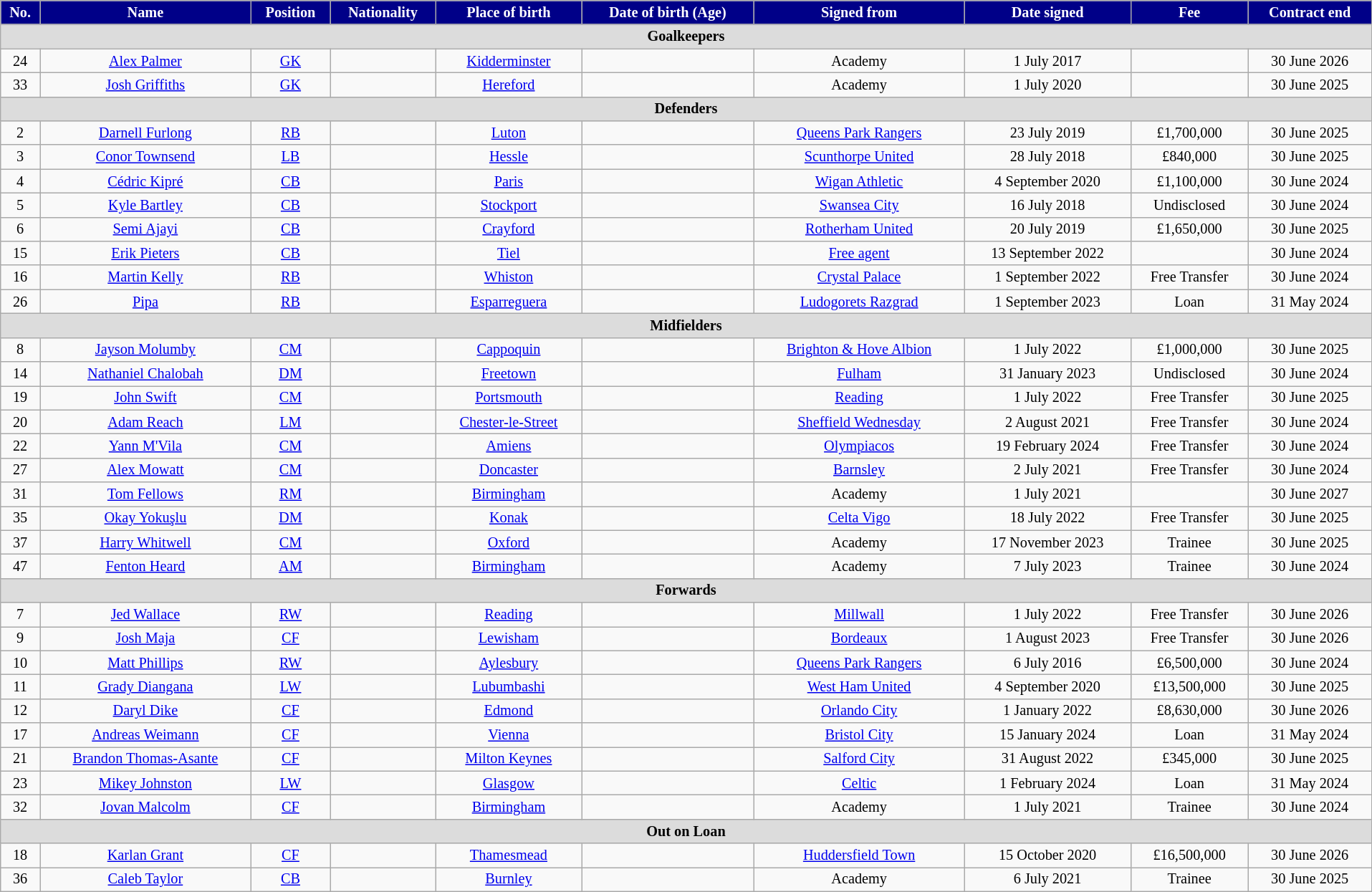<table class="wikitable" style="text-align:center; font-size:84.5%; width:101%;">
<tr>
<th style="color:white; background:#008; text-align:center;">No.</th>
<th style="color:white; background:#008; text-align:center;">Name</th>
<th style="color:white; background:#008; text-align:center;">Position</th>
<th style="color:white; background:#008; text-align:center;">Nationality</th>
<th style="color:white; background:#008; text-align:center;">Place of birth</th>
<th style="color:white; background:#008; text-align:center;">Date of birth (Age)</th>
<th style="color:white; background:#008; text-align:center;">Signed from</th>
<th style="color:white; background:#008; text-align:center;">Date signed</th>
<th style="color:white; background:#008; text-align:center;">Fee</th>
<th style="color:white; background:#008; text-align:center;">Contract end</th>
</tr>
<tr>
<th colspan="14" style="background:#dcdcdc; tepxt-align:center;">Goalkeepers</th>
</tr>
<tr>
<td>24</td>
<td><a href='#'>Alex Palmer</a></td>
<td><a href='#'>GK</a></td>
<td></td>
<td><a href='#'>Kidderminster</a></td>
<td></td>
<td>Academy</td>
<td>1 July 2017</td>
<td></td>
<td>30 June 2026</td>
</tr>
<tr>
<td>33</td>
<td><a href='#'>Josh Griffiths</a></td>
<td><a href='#'>GK</a></td>
<td></td>
<td><a href='#'>Hereford</a></td>
<td></td>
<td>Academy</td>
<td>1 July 2020</td>
<td></td>
<td>30 June 2025</td>
</tr>
<tr>
<th colspan="14" style="background:#dcdcdc; tepxt-align:center;">Defenders</th>
</tr>
<tr>
<td>2</td>
<td><a href='#'>Darnell Furlong</a></td>
<td><a href='#'>RB</a></td>
<td></td>
<td><a href='#'>Luton</a></td>
<td></td>
<td><a href='#'>Queens Park Rangers</a></td>
<td>23 July 2019</td>
<td>£1,700,000</td>
<td>30 June 2025</td>
</tr>
<tr>
<td>3</td>
<td><a href='#'>Conor Townsend</a></td>
<td><a href='#'>LB</a></td>
<td></td>
<td><a href='#'>Hessle</a></td>
<td></td>
<td><a href='#'>Scunthorpe United</a></td>
<td>28 July 2018</td>
<td>£840,000</td>
<td>30 June 2025</td>
</tr>
<tr>
<td>4</td>
<td><a href='#'>Cédric Kipré</a></td>
<td><a href='#'>CB</a></td>
<td></td>
<td> <a href='#'>Paris</a></td>
<td></td>
<td><a href='#'>Wigan Athletic</a></td>
<td>4 September 2020</td>
<td>£1,100,000</td>
<td>30 June 2024</td>
</tr>
<tr>
<td>5</td>
<td><a href='#'>Kyle Bartley</a></td>
<td><a href='#'>CB</a></td>
<td></td>
<td><a href='#'>Stockport</a></td>
<td></td>
<td><a href='#'>Swansea City</a></td>
<td>16 July 2018</td>
<td>Undisclosed</td>
<td>30 June 2024</td>
</tr>
<tr>
<td>6</td>
<td><a href='#'>Semi Ajayi</a></td>
<td><a href='#'>CB</a></td>
<td></td>
<td> <a href='#'>Crayford</a></td>
<td></td>
<td><a href='#'>Rotherham United</a></td>
<td>20 July 2019</td>
<td>£1,650,000</td>
<td>30 June 2025</td>
</tr>
<tr>
<td>15</td>
<td><a href='#'>Erik Pieters</a></td>
<td><a href='#'>CB</a></td>
<td></td>
<td><a href='#'>Tiel</a></td>
<td></td>
<td><a href='#'>Free agent</a></td>
<td>13 September 2022</td>
<td></td>
<td>30 June 2024</td>
</tr>
<tr>
<td>16</td>
<td><a href='#'>Martin Kelly</a></td>
<td><a href='#'>RB</a></td>
<td></td>
<td><a href='#'>Whiston</a></td>
<td></td>
<td><a href='#'>Crystal Palace</a></td>
<td>1 September 2022</td>
<td>Free Transfer</td>
<td>30 June 2024</td>
</tr>
<tr>
<td>26</td>
<td><a href='#'>Pipa</a></td>
<td><a href='#'>RB</a></td>
<td></td>
<td><a href='#'>Esparreguera</a></td>
<td></td>
<td><a href='#'>Ludogorets Razgrad</a></td>
<td>1 September 2023</td>
<td>Loan</td>
<td>31 May 2024</td>
</tr>
<tr>
<th colspan="14" style="background:#dcdcdc; tepxt-align:center;">Midfielders</th>
</tr>
<tr>
<td>8</td>
<td><a href='#'>Jayson Molumby</a></td>
<td><a href='#'>CM</a></td>
<td></td>
<td><a href='#'>Cappoquin</a></td>
<td></td>
<td><a href='#'>Brighton & Hove Albion</a></td>
<td>1 July 2022</td>
<td>£1,000,000</td>
<td>30 June 2025</td>
</tr>
<tr>
<td>14</td>
<td><a href='#'>Nathaniel Chalobah</a></td>
<td><a href='#'>DM</a></td>
<td></td>
<td> <a href='#'>Freetown</a></td>
<td></td>
<td><a href='#'>Fulham</a></td>
<td>31 January 2023</td>
<td>Undisclosed</td>
<td>30 June 2024</td>
</tr>
<tr>
<td>19</td>
<td><a href='#'>John Swift</a></td>
<td><a href='#'>CM</a></td>
<td></td>
<td><a href='#'>Portsmouth</a></td>
<td></td>
<td><a href='#'>Reading</a></td>
<td>1 July 2022</td>
<td>Free Transfer</td>
<td>30 June 2025</td>
</tr>
<tr>
<td>20</td>
<td><a href='#'>Adam Reach</a></td>
<td><a href='#'>LM</a></td>
<td></td>
<td><a href='#'>Chester-le-Street</a></td>
<td></td>
<td><a href='#'>Sheffield Wednesday</a></td>
<td>2 August 2021</td>
<td>Free Transfer</td>
<td>30 June 2024</td>
</tr>
<tr>
<td>22</td>
<td><a href='#'>Yann M'Vila</a></td>
<td><a href='#'>CM</a></td>
<td></td>
<td><a href='#'>Amiens</a></td>
<td></td>
<td> <a href='#'>Olympiacos</a></td>
<td>19 February 2024</td>
<td>Free Transfer</td>
<td>30 June 2024</td>
</tr>
<tr>
<td>27</td>
<td><a href='#'>Alex Mowatt</a></td>
<td><a href='#'>CM</a></td>
<td></td>
<td><a href='#'>Doncaster</a></td>
<td></td>
<td><a href='#'>Barnsley</a></td>
<td>2 July 2021</td>
<td>Free Transfer</td>
<td>30 June 2024</td>
</tr>
<tr>
<td>31</td>
<td><a href='#'>Tom Fellows</a></td>
<td><a href='#'>RM</a></td>
<td></td>
<td><a href='#'>Birmingham</a></td>
<td></td>
<td>Academy</td>
<td>1 July 2021</td>
<td></td>
<td>30 June 2027</td>
</tr>
<tr>
<td>35</td>
<td><a href='#'>Okay Yokuşlu</a></td>
<td><a href='#'>DM</a></td>
<td></td>
<td><a href='#'>Konak</a></td>
<td></td>
<td> <a href='#'>Celta Vigo</a></td>
<td>18 July 2022</td>
<td>Free Transfer</td>
<td>30 June 2025</td>
</tr>
<tr>
<td>37</td>
<td><a href='#'>Harry Whitwell</a></td>
<td><a href='#'>CM</a></td>
<td></td>
<td><a href='#'>Oxford</a></td>
<td></td>
<td>Academy</td>
<td>17 November 2023</td>
<td>Trainee</td>
<td>30 June 2025</td>
</tr>
<tr>
<td>47</td>
<td><a href='#'>Fenton Heard</a></td>
<td><a href='#'>AM</a></td>
<td></td>
<td><a href='#'>Birmingham</a></td>
<td></td>
<td>Academy</td>
<td>7 July 2023</td>
<td>Trainee</td>
<td>30 June 2024</td>
</tr>
<tr>
<th colspan="14" style="background:#dcdcdc; tepxt-align:center;">Forwards</th>
</tr>
<tr>
<td>7</td>
<td><a href='#'>Jed Wallace</a></td>
<td><a href='#'>RW</a></td>
<td></td>
<td><a href='#'>Reading</a></td>
<td></td>
<td><a href='#'>Millwall</a></td>
<td>1 July 2022</td>
<td>Free Transfer</td>
<td>30 June 2026</td>
</tr>
<tr>
<td>9</td>
<td><a href='#'>Josh Maja</a></td>
<td><a href='#'>CF</a></td>
<td></td>
<td> <a href='#'>Lewisham</a></td>
<td></td>
<td> <a href='#'>Bordeaux</a></td>
<td>1 August 2023</td>
<td>Free Transfer</td>
<td>30 June 2026</td>
</tr>
<tr>
<td>10</td>
<td><a href='#'>Matt Phillips</a></td>
<td><a href='#'>RW</a></td>
<td></td>
<td> <a href='#'>Aylesbury</a></td>
<td></td>
<td><a href='#'>Queens Park Rangers</a></td>
<td>6 July 2016</td>
<td>£6,500,000</td>
<td>30 June 2024</td>
</tr>
<tr>
<td>11</td>
<td><a href='#'>Grady Diangana</a></td>
<td><a href='#'>LW</a></td>
<td></td>
<td><a href='#'>Lubumbashi</a></td>
<td></td>
<td><a href='#'>West Ham United</a></td>
<td>4 September 2020</td>
<td>£13,500,000</td>
<td>30 June 2025</td>
</tr>
<tr>
<td>12</td>
<td><a href='#'>Daryl Dike</a></td>
<td><a href='#'>CF</a></td>
<td></td>
<td><a href='#'>Edmond</a></td>
<td></td>
<td> <a href='#'>Orlando City</a></td>
<td>1 January 2022</td>
<td>£8,630,000</td>
<td>30 June 2026</td>
</tr>
<tr>
<td>17</td>
<td><a href='#'>Andreas Weimann</a></td>
<td><a href='#'>CF</a></td>
<td></td>
<td><a href='#'>Vienna</a></td>
<td></td>
<td><a href='#'>Bristol City</a></td>
<td>15 January 2024</td>
<td>Loan</td>
<td>31 May 2024</td>
</tr>
<tr>
<td>21</td>
<td><a href='#'>Brandon Thomas-Asante</a></td>
<td><a href='#'>CF</a></td>
<td></td>
<td> <a href='#'>Milton Keynes</a></td>
<td></td>
<td><a href='#'>Salford City</a></td>
<td>31 August 2022</td>
<td>£345,000</td>
<td>30 June 2025</td>
</tr>
<tr>
<td>23</td>
<td><a href='#'>Mikey Johnston</a></td>
<td><a href='#'>LW</a></td>
<td></td>
<td> <a href='#'>Glasgow</a></td>
<td></td>
<td> <a href='#'>Celtic</a></td>
<td>1 February 2024</td>
<td>Loan</td>
<td>31 May 2024</td>
</tr>
<tr>
<td>32</td>
<td><a href='#'>Jovan Malcolm</a></td>
<td><a href='#'>CF</a></td>
<td></td>
<td><a href='#'>Birmingham</a></td>
<td></td>
<td>Academy</td>
<td>1 July 2021</td>
<td>Trainee</td>
<td>30 June 2024</td>
</tr>
<tr>
<th colspan="14" style="background:#dcdcdc; tepxt-align:center;">Out on Loan</th>
</tr>
<tr>
<td>18</td>
<td><a href='#'>Karlan Grant</a></td>
<td><a href='#'>CF</a></td>
<td></td>
<td><a href='#'>Thamesmead</a></td>
<td></td>
<td><a href='#'>Huddersfield Town</a></td>
<td>15 October 2020</td>
<td>£16,500,000</td>
<td>30 June 2026</td>
</tr>
<tr>
<td>36</td>
<td><a href='#'>Caleb Taylor</a></td>
<td><a href='#'>CB</a></td>
<td></td>
<td><a href='#'>Burnley</a></td>
<td></td>
<td>Academy</td>
<td>6 July 2021</td>
<td>Trainee</td>
<td>30 June 2025</td>
</tr>
</table>
